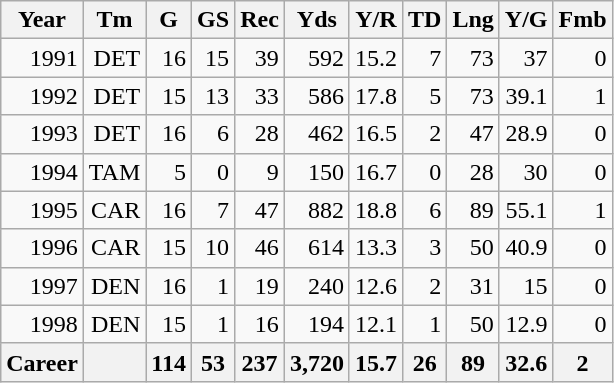<table class="wikitable" style="text-align: right">
<tr>
<th>Year</th>
<th>Tm</th>
<th>G</th>
<th>GS</th>
<th>Rec</th>
<th>Yds</th>
<th>Y/R</th>
<th>TD</th>
<th>Lng</th>
<th>Y/G</th>
<th>Fmb</th>
</tr>
<tr>
<td>1991</td>
<td>DET</td>
<td>16</td>
<td>15</td>
<td>39</td>
<td>592</td>
<td>15.2</td>
<td>7</td>
<td>73</td>
<td>37</td>
<td>0</td>
</tr>
<tr>
<td>1992</td>
<td>DET</td>
<td>15</td>
<td>13</td>
<td>33</td>
<td>586</td>
<td>17.8</td>
<td>5</td>
<td>73</td>
<td>39.1</td>
<td>1</td>
</tr>
<tr>
<td>1993</td>
<td>DET</td>
<td>16</td>
<td>6</td>
<td>28</td>
<td>462</td>
<td>16.5</td>
<td>2</td>
<td>47</td>
<td>28.9</td>
<td>0</td>
</tr>
<tr>
<td>1994</td>
<td>TAM</td>
<td>5</td>
<td>0</td>
<td>9</td>
<td>150</td>
<td>16.7</td>
<td>0</td>
<td>28</td>
<td>30</td>
<td>0</td>
</tr>
<tr>
<td>1995</td>
<td>CAR</td>
<td>16</td>
<td>7</td>
<td>47</td>
<td>882</td>
<td>18.8</td>
<td>6</td>
<td>89</td>
<td>55.1</td>
<td>1</td>
</tr>
<tr>
<td>1996</td>
<td>CAR</td>
<td>15</td>
<td>10</td>
<td>46</td>
<td>614</td>
<td>13.3</td>
<td>3</td>
<td>50</td>
<td>40.9</td>
<td>0</td>
</tr>
<tr>
<td>1997</td>
<td>DEN</td>
<td>16</td>
<td>1</td>
<td>19</td>
<td>240</td>
<td>12.6</td>
<td>2</td>
<td>31</td>
<td>15</td>
<td>0</td>
</tr>
<tr>
<td>1998</td>
<td>DEN</td>
<td>15</td>
<td>1</td>
<td>16</td>
<td>194</td>
<td>12.1</td>
<td>1</td>
<td>50</td>
<td>12.9</td>
<td>0</td>
</tr>
<tr>
<th>Career</th>
<th></th>
<th>114</th>
<th>53</th>
<th>237</th>
<th>3,720</th>
<th>15.7</th>
<th>26</th>
<th>89</th>
<th>32.6</th>
<th>2</th>
</tr>
</table>
